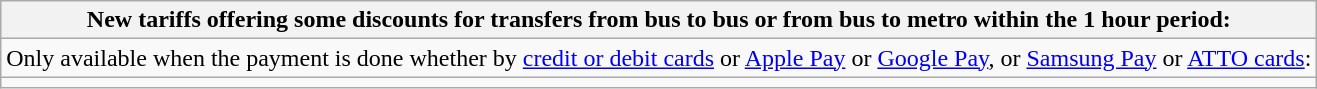<table class="wikitable">
<tr>
<th>New tariffs offering some discounts for transfers from bus to bus or from bus to metro within the 1 hour period:</th>
</tr>
<tr>
<td>Only available when the payment is done whether by <a href='#'>credit or debit cards</a> or <a href='#'>Apple Pay</a> or <a href='#'>Google Pay</a>, or <a href='#'>Samsung Pay</a> or <a href='#'>ATTO cards</a>:</td>
</tr>
<tr>
<td></td>
</tr>
</table>
